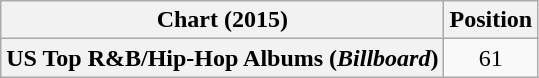<table class="wikitable plainrowheaders" style="text-align:center">
<tr>
<th scope="col">Chart (2015)</th>
<th scope="col">Position</th>
</tr>
<tr>
<th scope="row">US Top R&B/Hip-Hop Albums (<em>Billboard</em>)</th>
<td>61</td>
</tr>
</table>
